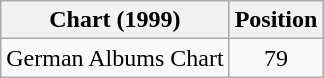<table class="wikitable sortable plainrowheaders" style="text-align:center;">
<tr>
<th scope="column">Chart (1999)</th>
<th scope="column">Position</th>
</tr>
<tr>
<td align="left">German Albums Chart</td>
<td align="center">79</td>
</tr>
</table>
